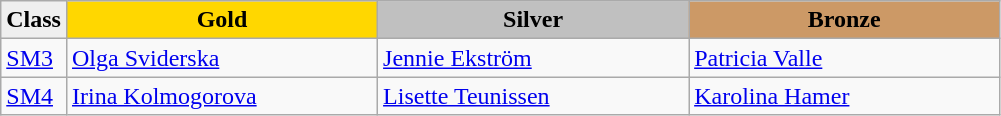<table class="wikitable" style="text-align:left">
<tr align="center">
<td bgcolor=efefef><strong>Class</strong></td>
<td width=200 bgcolor=gold><strong>Gold</strong></td>
<td width=200 bgcolor=silver><strong>Silver</strong></td>
<td width=200 bgcolor=CC9966><strong>Bronze</strong></td>
</tr>
<tr>
<td><a href='#'>SM3</a></td>
<td><a href='#'>Olga Sviderska</a><br></td>
<td><a href='#'>Jennie Ekström</a><br></td>
<td><a href='#'>Patricia Valle</a><br></td>
</tr>
<tr>
<td><a href='#'>SM4</a></td>
<td><a href='#'>Irina Kolmogorova</a><br></td>
<td><a href='#'>Lisette Teunissen</a><br></td>
<td><a href='#'>Karolina Hamer</a><br></td>
</tr>
</table>
